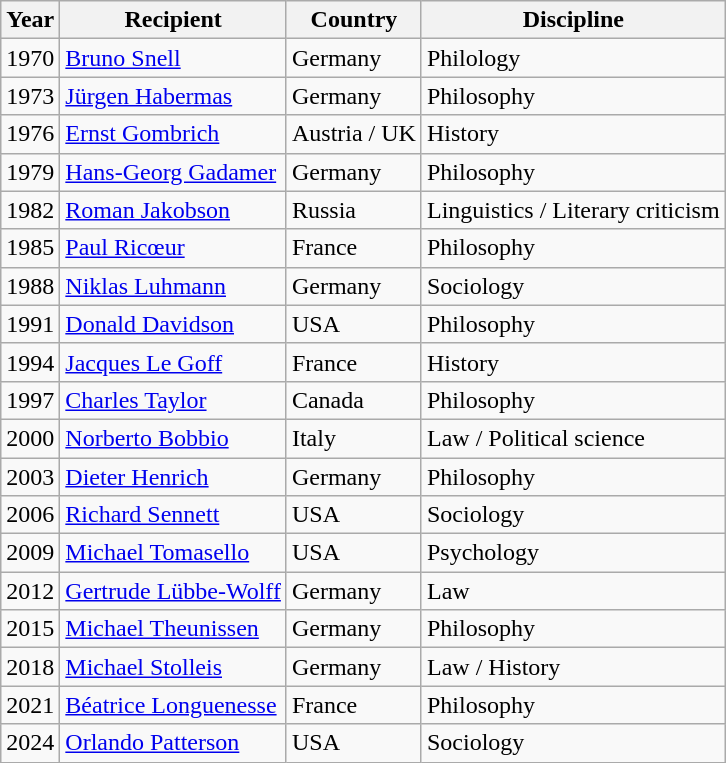<table class="wikitable sortable">
<tr>
<th>Year</th>
<th>Recipient</th>
<th>Country</th>
<th>Discipline</th>
</tr>
<tr>
<td>1970</td>
<td><a href='#'>Bruno Snell</a></td>
<td>Germany</td>
<td>Philology</td>
</tr>
<tr>
<td>1973</td>
<td><a href='#'>Jürgen Habermas</a></td>
<td>Germany</td>
<td>Philosophy</td>
</tr>
<tr>
<td>1976</td>
<td><a href='#'>Ernst Gombrich</a></td>
<td>Austria / UK</td>
<td>History</td>
</tr>
<tr>
<td>1979</td>
<td><a href='#'>Hans-Georg Gadamer</a></td>
<td>Germany</td>
<td>Philosophy</td>
</tr>
<tr>
<td>1982</td>
<td><a href='#'>Roman Jakobson</a></td>
<td>Russia</td>
<td>Linguistics / Literary criticism</td>
</tr>
<tr>
<td>1985</td>
<td><a href='#'>Paul Ricœur</a></td>
<td>France</td>
<td>Philosophy</td>
</tr>
<tr>
<td>1988</td>
<td><a href='#'>Niklas Luhmann</a></td>
<td>Germany</td>
<td>Sociology</td>
</tr>
<tr>
<td>1991</td>
<td><a href='#'>Donald Davidson</a></td>
<td>USA</td>
<td>Philosophy</td>
</tr>
<tr>
<td>1994</td>
<td><a href='#'>Jacques Le Goff</a></td>
<td>France</td>
<td>History</td>
</tr>
<tr>
<td>1997</td>
<td><a href='#'>Charles Taylor</a></td>
<td>Canada</td>
<td>Philosophy</td>
</tr>
<tr>
<td>2000</td>
<td><a href='#'>Norberto Bobbio</a></td>
<td>Italy</td>
<td>Law / Political science</td>
</tr>
<tr>
<td>2003</td>
<td><a href='#'>Dieter Henrich</a></td>
<td>Germany</td>
<td>Philosophy</td>
</tr>
<tr>
<td>2006</td>
<td><a href='#'>Richard Sennett</a></td>
<td>USA</td>
<td>Sociology</td>
</tr>
<tr>
<td>2009</td>
<td><a href='#'>Michael Tomasello</a></td>
<td>USA</td>
<td>Psychology</td>
</tr>
<tr>
<td>2012</td>
<td><a href='#'>Gertrude Lübbe-Wolff</a></td>
<td>Germany</td>
<td>Law</td>
</tr>
<tr>
<td>2015</td>
<td><a href='#'>Michael Theunissen</a></td>
<td>Germany</td>
<td>Philosophy</td>
</tr>
<tr>
<td>2018</td>
<td><a href='#'>Michael Stolleis</a></td>
<td>Germany</td>
<td>Law / History</td>
</tr>
<tr>
<td>2021</td>
<td><a href='#'>Béatrice Longuenesse</a></td>
<td>France</td>
<td>Philosophy</td>
</tr>
<tr>
<td>2024</td>
<td><a href='#'>Orlando Patterson</a></td>
<td>USA</td>
<td>Sociology</td>
</tr>
</table>
